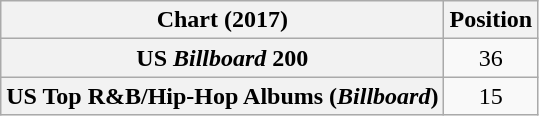<table class="wikitable sortable plainrowheaders" style="text-align:center">
<tr>
<th scope="col">Chart (2017)</th>
<th scope="col">Position</th>
</tr>
<tr>
<th scope="row">US <em>Billboard</em> 200</th>
<td>36</td>
</tr>
<tr>
<th scope="row">US Top R&B/Hip-Hop Albums (<em>Billboard</em>)</th>
<td>15</td>
</tr>
</table>
